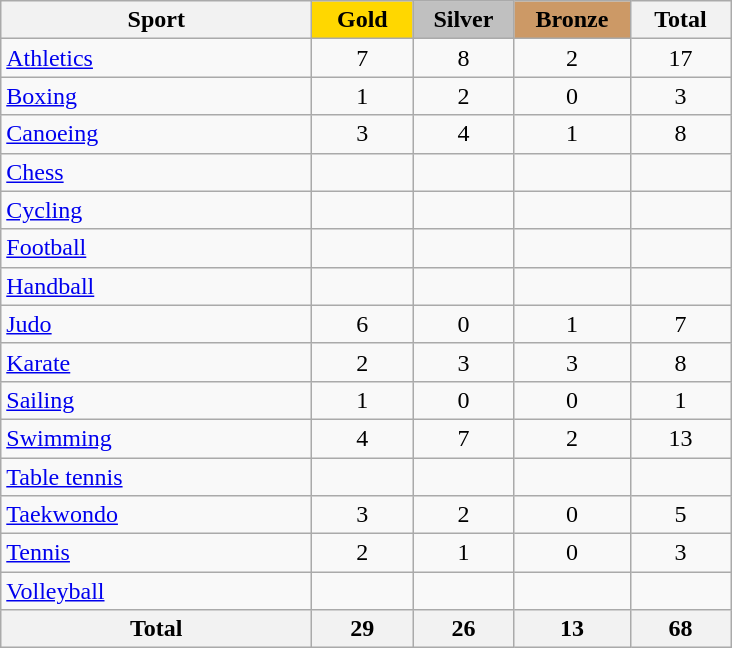<table class="wikitable sortable" style="text-align:center;">
<tr>
<th width=200>Sport</th>
<td bgcolor=gold width=60><strong>Gold</strong></td>
<td bgcolor=silver width=60><strong>Silver</strong></td>
<td bgcolor=#cc9966 width=70><strong>Bronze</strong></td>
<th width=60>Total</th>
</tr>
<tr>
<td align=left> <a href='#'>Athletics</a></td>
<td>7</td>
<td>8</td>
<td>2</td>
<td>17</td>
</tr>
<tr>
<td align=left> <a href='#'>Boxing</a></td>
<td>1</td>
<td>2</td>
<td>0</td>
<td>3</td>
</tr>
<tr>
<td align=left> <a href='#'>Canoeing</a></td>
<td>3</td>
<td>4</td>
<td>1</td>
<td>8</td>
</tr>
<tr>
<td align=left> <a href='#'>Chess</a></td>
<td></td>
<td></td>
<td></td>
<td></td>
</tr>
<tr>
<td align=left> <a href='#'>Cycling</a></td>
<td></td>
<td></td>
<td></td>
<td></td>
</tr>
<tr>
<td align=left> <a href='#'>Football</a></td>
<td></td>
<td></td>
<td></td>
<td></td>
</tr>
<tr>
<td align=left> <a href='#'>Handball</a></td>
<td></td>
<td></td>
<td></td>
<td></td>
</tr>
<tr>
<td align=left> <a href='#'>Judo</a></td>
<td>6</td>
<td>0</td>
<td>1</td>
<td>7</td>
</tr>
<tr>
<td align=left> <a href='#'>Karate</a></td>
<td>2</td>
<td>3</td>
<td>3</td>
<td>8</td>
</tr>
<tr>
<td align=left> <a href='#'>Sailing</a></td>
<td>1</td>
<td>0</td>
<td>0</td>
<td>1</td>
</tr>
<tr>
<td align=left> <a href='#'>Swimming</a></td>
<td>4</td>
<td>7</td>
<td>2</td>
<td>13</td>
</tr>
<tr>
<td align=left> <a href='#'>Table tennis</a></td>
<td></td>
<td></td>
<td></td>
<td></td>
</tr>
<tr>
<td align=left> <a href='#'>Taekwondo</a></td>
<td>3</td>
<td>2</td>
<td>0</td>
<td>5</td>
</tr>
<tr>
<td align=left> <a href='#'>Tennis</a></td>
<td>2</td>
<td>1</td>
<td>0</td>
<td>3</td>
</tr>
<tr>
<td align=left> <a href='#'>Volleyball</a></td>
<td></td>
<td></td>
<td></td>
<td></td>
</tr>
<tr>
<th>Total</th>
<th>29</th>
<th>26</th>
<th>13</th>
<th>68</th>
</tr>
</table>
